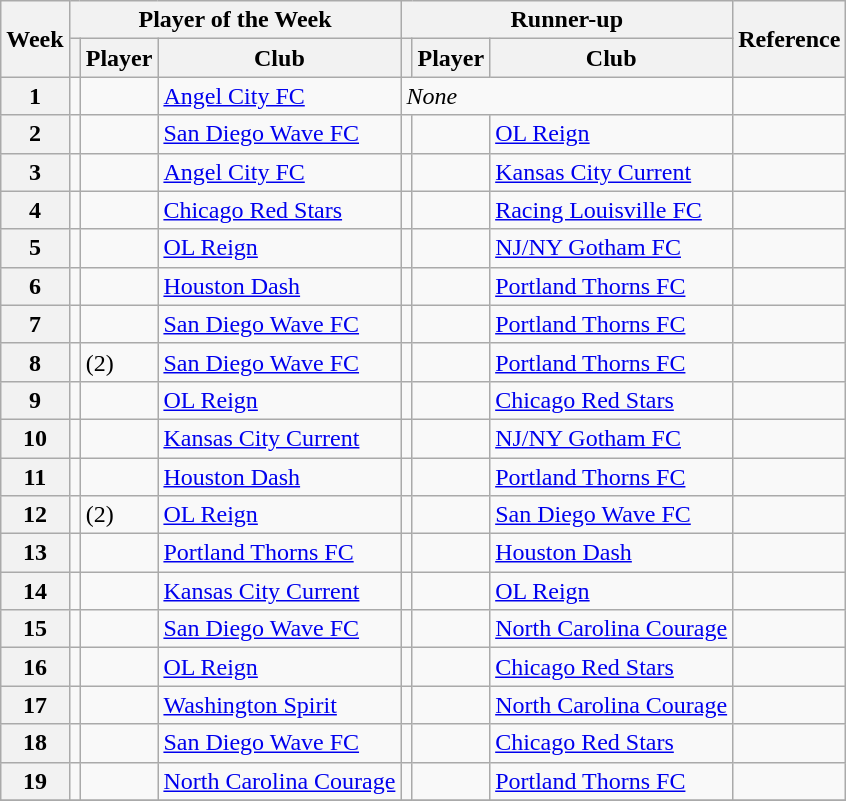<table class="wikitable sortable">
<tr>
<th rowspan="2" scope="col">Week</th>
<th colspan="3" scope="colgroup">Player of the Week</th>
<th colspan="3" scope="colgroup">Runner-up</th>
<th rowspan="2" scope="col">Reference</th>
</tr>
<tr>
<th scope="col"></th>
<th scope="col">Player</th>
<th scope="col">Club</th>
<th scope="col"></th>
<th scope="col">Player</th>
<th scope="col">Club</th>
</tr>
<tr>
<th scope="row">1</th>
<td></td>
<td></td>
<td><a href='#'>Angel City FC</a></td>
<td colspan="3"><em>None</em></td>
<td></td>
</tr>
<tr>
<th scope="row">2</th>
<td></td>
<td></td>
<td><a href='#'>San Diego Wave FC</a></td>
<td></td>
<td></td>
<td><a href='#'>OL Reign</a></td>
<td></td>
</tr>
<tr>
<th scope="row">3</th>
<td></td>
<td></td>
<td><a href='#'>Angel City FC</a></td>
<td></td>
<td></td>
<td><a href='#'>Kansas City Current</a></td>
<td></td>
</tr>
<tr>
<th scope="row">4</th>
<td></td>
<td></td>
<td><a href='#'>Chicago Red Stars</a></td>
<td></td>
<td></td>
<td><a href='#'>Racing Louisville FC</a></td>
<td></td>
</tr>
<tr>
<th scope="row">5</th>
<td></td>
<td></td>
<td><a href='#'>OL Reign</a></td>
<td></td>
<td></td>
<td><a href='#'>NJ/NY Gotham FC</a></td>
<td></td>
</tr>
<tr>
<th scope="row">6</th>
<td></td>
<td></td>
<td><a href='#'>Houston Dash</a></td>
<td></td>
<td></td>
<td><a href='#'>Portland Thorns FC</a></td>
<td></td>
</tr>
<tr>
<th scope="row">7</th>
<td></td>
<td></td>
<td><a href='#'>San Diego Wave FC</a></td>
<td></td>
<td></td>
<td><a href='#'>Portland Thorns FC</a></td>
<td></td>
</tr>
<tr>
<th scope="row">8</th>
<td></td>
<td> (2)</td>
<td><a href='#'>San Diego Wave FC</a></td>
<td></td>
<td></td>
<td><a href='#'>Portland Thorns FC</a></td>
<td></td>
</tr>
<tr>
<th scope="row">9</th>
<td></td>
<td></td>
<td><a href='#'>OL Reign</a></td>
<td></td>
<td></td>
<td><a href='#'>Chicago Red Stars</a></td>
<td></td>
</tr>
<tr>
<th scope="row">10</th>
<td></td>
<td></td>
<td><a href='#'>Kansas City Current</a></td>
<td></td>
<td></td>
<td><a href='#'>NJ/NY Gotham FC</a></td>
<td></td>
</tr>
<tr>
<th scope="row">11</th>
<td></td>
<td></td>
<td><a href='#'>Houston Dash</a></td>
<td></td>
<td></td>
<td><a href='#'>Portland Thorns FC</a></td>
<td></td>
</tr>
<tr>
<th scope="row">12</th>
<td></td>
<td> (2)</td>
<td><a href='#'>OL Reign</a></td>
<td></td>
<td></td>
<td><a href='#'>San Diego Wave FC</a></td>
<td></td>
</tr>
<tr>
<th scope="row">13</th>
<td></td>
<td></td>
<td><a href='#'>Portland Thorns FC</a></td>
<td></td>
<td></td>
<td><a href='#'>Houston Dash</a></td>
<td></td>
</tr>
<tr>
<th scope="row">14</th>
<td></td>
<td></td>
<td><a href='#'>Kansas City Current</a></td>
<td></td>
<td></td>
<td><a href='#'>OL Reign</a></td>
<td></td>
</tr>
<tr>
<th scope="row">15</th>
<td></td>
<td></td>
<td><a href='#'>San Diego Wave FC</a></td>
<td></td>
<td></td>
<td><a href='#'>North Carolina Courage</a></td>
<td></td>
</tr>
<tr>
<th scope="row">16</th>
<td></td>
<td></td>
<td><a href='#'>OL Reign</a></td>
<td></td>
<td></td>
<td><a href='#'>Chicago Red Stars</a></td>
<td></td>
</tr>
<tr>
<th scope="row">17</th>
<td></td>
<td></td>
<td><a href='#'>Washington Spirit</a></td>
<td></td>
<td></td>
<td><a href='#'>North Carolina Courage</a></td>
<td></td>
</tr>
<tr>
<th scope="row">18</th>
<td></td>
<td></td>
<td><a href='#'>San Diego Wave FC</a></td>
<td></td>
<td></td>
<td><a href='#'>Chicago Red Stars</a></td>
<td></td>
</tr>
<tr>
<th scope="row">19</th>
<td></td>
<td></td>
<td><a href='#'>North Carolina Courage</a></td>
<td></td>
<td></td>
<td><a href='#'>Portland Thorns FC</a></td>
<td></td>
</tr>
<tr>
</tr>
</table>
